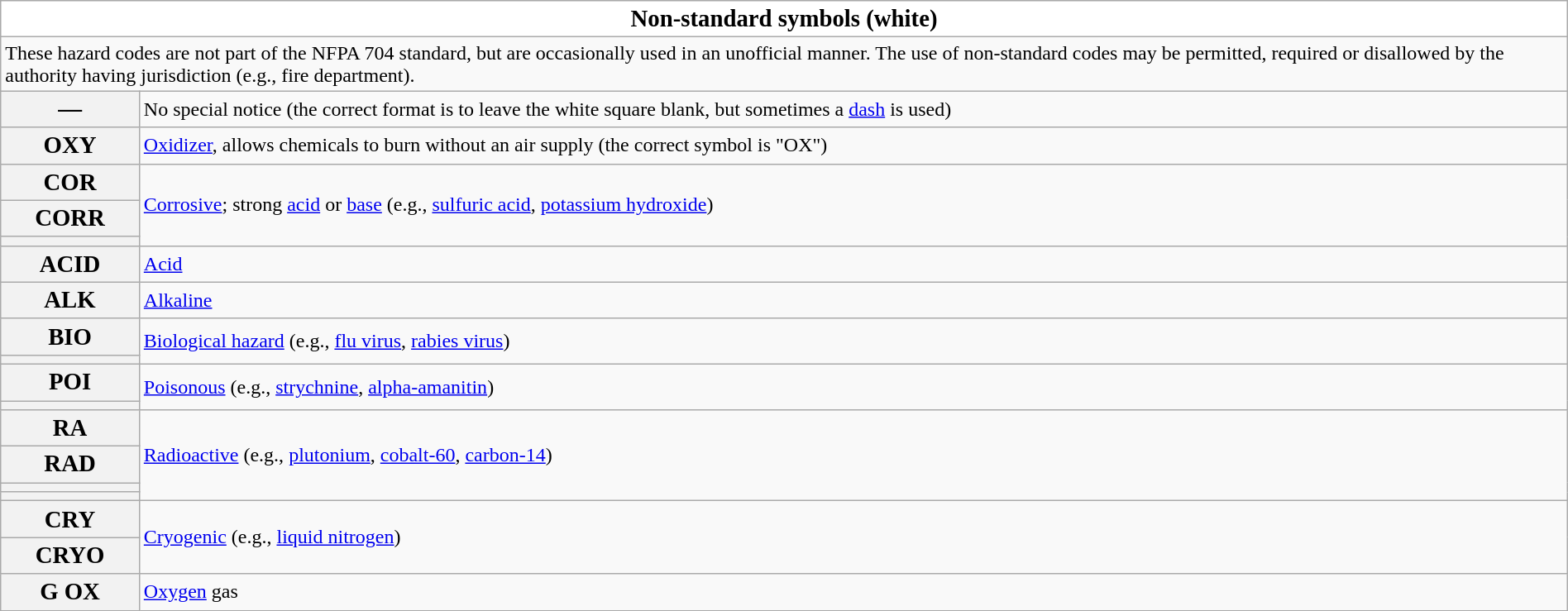<table class="wikitable" style="width:100%; vertical-align:center;">
<tr>
<th colspan="2" style="color:black; background:#ffffff; width:100%; "><big>Non-standard symbols (white)</big></th>
</tr>
<tr>
<td colspan="2">These hazard codes are not part of the NFPA 704 standard, but are occasionally used in an unofficial manner. The use of non-standard codes may be permitted, required or disallowed by the authority having jurisdiction (e.g., fire department).</td>
</tr>
<tr>
<th><big>—</big></th>
<td>No special notice (the correct format is to leave the white square blank, but sometimes a <a href='#'>dash</a> is used)</td>
</tr>
<tr>
<th style="max-width:10em"><big>OXY</big></th>
<td><a href='#'>Oxidizer</a>, allows chemicals to burn without an air supply (the correct symbol is "OX")</td>
</tr>
<tr>
<th style="max-width:10em"><big>COR</big></th>
<td rowspan=3><a href='#'>Corrosive</a>; strong <a href='#'>acid</a> or <a href='#'>base</a> (e.g., <a href='#'>sulfuric acid</a>, <a href='#'>potassium hydroxide</a>)</td>
</tr>
<tr>
<th style="max-width:10em"><big>CORR</big></th>
</tr>
<tr>
<th></th>
</tr>
<tr>
<th><big>ACID</big></th>
<td><a href='#'>Acid</a></td>
</tr>
<tr>
<th><big>ALK</big></th>
<td><a href='#'>Alkaline</a></td>
</tr>
<tr>
<th><big>BIO</big></th>
<td rowspan=2><a href='#'>Biological hazard</a> (e.g., <a href='#'>flu virus</a>, <a href='#'>rabies virus</a>)</td>
</tr>
<tr>
<th></th>
</tr>
<tr>
<th><big>POI</big></th>
<td rowspan=2><a href='#'>Poisonous</a> (e.g., <a href='#'>strychnine</a>, <a href='#'>alpha-amanitin</a>)</td>
</tr>
<tr>
<th></th>
</tr>
<tr>
<th><big>RA</big></th>
<td rowspan=4><a href='#'>Radioactive</a> (e.g., <a href='#'>plutonium</a>, <a href='#'>cobalt-60</a>, <a href='#'>carbon-14</a>)</td>
</tr>
<tr>
<th><big>RAD</big></th>
</tr>
<tr>
<th></th>
</tr>
<tr>
<th></th>
</tr>
<tr>
<th><big>CRY</big></th>
<td rowspan=2><a href='#'>Cryogenic</a> (e.g., <a href='#'>liquid nitrogen</a>)</td>
</tr>
<tr>
<th><big>CRYO</big></th>
</tr>
<tr>
<th><big>G OX</big></th>
<td><a href='#'>Oxygen</a> gas</td>
</tr>
</table>
